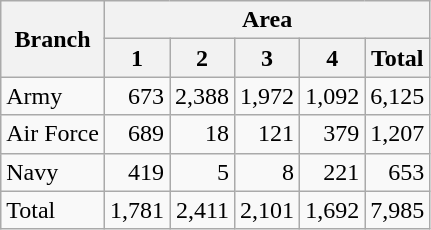<table class="wikitable" style="text-align:right;">
<tr>
<th rowspan="2">Branch</th>
<th colspan="5">Area</th>
</tr>
<tr>
<th>1</th>
<th>2</th>
<th>3</th>
<th>4</th>
<th>Total</th>
</tr>
<tr>
<td style="text-align:left;">Army</td>
<td>673</td>
<td>2,388</td>
<td>1,972</td>
<td>1,092</td>
<td>6,125</td>
</tr>
<tr>
<td style="text-align:left;">Air Force</td>
<td>689</td>
<td>18</td>
<td>121</td>
<td>379</td>
<td>1,207</td>
</tr>
<tr>
<td style="text-align:left;">Navy</td>
<td>419</td>
<td>5</td>
<td>8</td>
<td>221</td>
<td>653</td>
</tr>
<tr>
<td style="text-align:left;">Total</td>
<td>1,781</td>
<td>2,411</td>
<td>2,101</td>
<td>1,692</td>
<td>7,985</td>
</tr>
</table>
